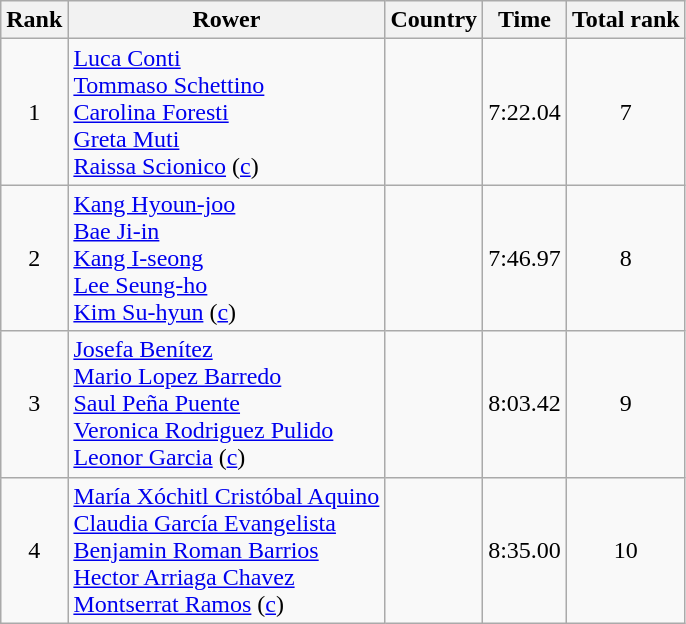<table class="wikitable" style="text-align:center">
<tr>
<th>Rank</th>
<th>Rower</th>
<th>Country</th>
<th>Time</th>
<th>Total rank</th>
</tr>
<tr>
<td>1</td>
<td align="left"><a href='#'>Luca Conti</a><br><a href='#'>Tommaso Schettino</a><br><a href='#'>Carolina Foresti</a><br><a href='#'>Greta Muti</a><br><a href='#'>Raissa Scionico</a> (<a href='#'>c</a>)</td>
<td align="left"></td>
<td>7:22.04</td>
<td>7</td>
</tr>
<tr>
<td>2</td>
<td align="left"><a href='#'>Kang Hyoun-joo</a><br><a href='#'>Bae Ji-in</a><br><a href='#'>Kang I-seong</a><br><a href='#'>Lee Seung-ho</a><br><a href='#'>Kim Su-hyun</a> (<a href='#'>c</a>)</td>
<td align="left"></td>
<td>7:46.97</td>
<td>8</td>
</tr>
<tr>
<td>3</td>
<td align="left"><a href='#'>Josefa Benítez</a><br><a href='#'>Mario Lopez Barredo</a><br><a href='#'>Saul Peña Puente</a><br><a href='#'>Veronica Rodriguez Pulido</a><br><a href='#'>Leonor Garcia</a> (<a href='#'>c</a>)</td>
<td align="left"></td>
<td>8:03.42</td>
<td>9</td>
</tr>
<tr>
<td>4</td>
<td align="left"><a href='#'>María Xóchitl Cristóbal Aquino</a><br><a href='#'>Claudia García Evangelista</a><br><a href='#'>Benjamin Roman Barrios</a><br><a href='#'>Hector Arriaga Chavez</a><br><a href='#'>Montserrat Ramos</a> (<a href='#'>c</a>)</td>
<td align="left"></td>
<td>8:35.00</td>
<td>10</td>
</tr>
</table>
